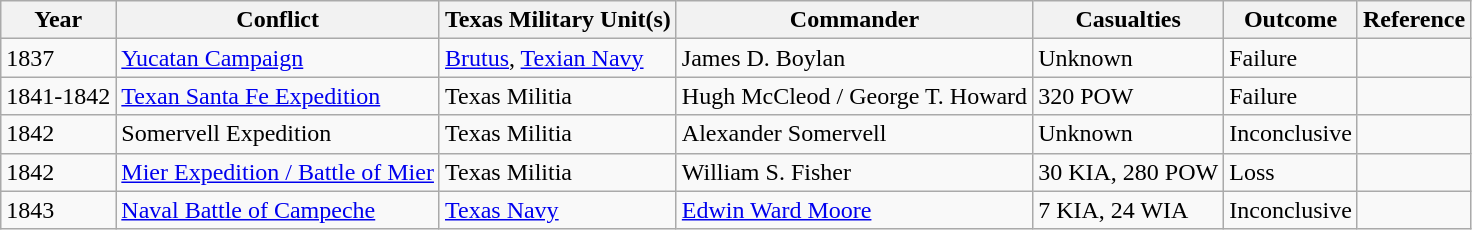<table class="wikitable">
<tr>
<th>Year</th>
<th>Conflict</th>
<th>Texas Military Unit(s)</th>
<th>Commander</th>
<th>Casualties</th>
<th>Outcome</th>
<th>Reference</th>
</tr>
<tr>
<td>1837</td>
<td><a href='#'>Yucatan Campaign</a></td>
<td><a href='#'>Brutus</a>, <a href='#'>Texian Navy</a></td>
<td>James D. Boylan</td>
<td>Unknown</td>
<td>Failure</td>
<td></td>
</tr>
<tr>
<td>1841-1842</td>
<td><a href='#'>Texan Santa Fe Expedition</a></td>
<td>Texas Militia</td>
<td>Hugh McCleod / George T. Howard</td>
<td>320 POW</td>
<td>Failure</td>
<td></td>
</tr>
<tr>
<td>1842</td>
<td>Somervell Expedition</td>
<td>Texas Militia</td>
<td>Alexander Somervell</td>
<td>Unknown</td>
<td>Inconclusive</td>
<td></td>
</tr>
<tr>
<td>1842</td>
<td><a href='#'>Mier Expedition / Battle of Mier</a></td>
<td>Texas Militia</td>
<td>William S. Fisher</td>
<td>30 KIA, 280 POW</td>
<td>Loss</td>
<td></td>
</tr>
<tr>
<td>1843</td>
<td><a href='#'>Naval Battle of Campeche</a></td>
<td><a href='#'>Texas Navy</a></td>
<td><a href='#'>Edwin Ward Moore</a></td>
<td>7 KIA, 24 WIA</td>
<td>Inconclusive</td>
<td></td>
</tr>
</table>
